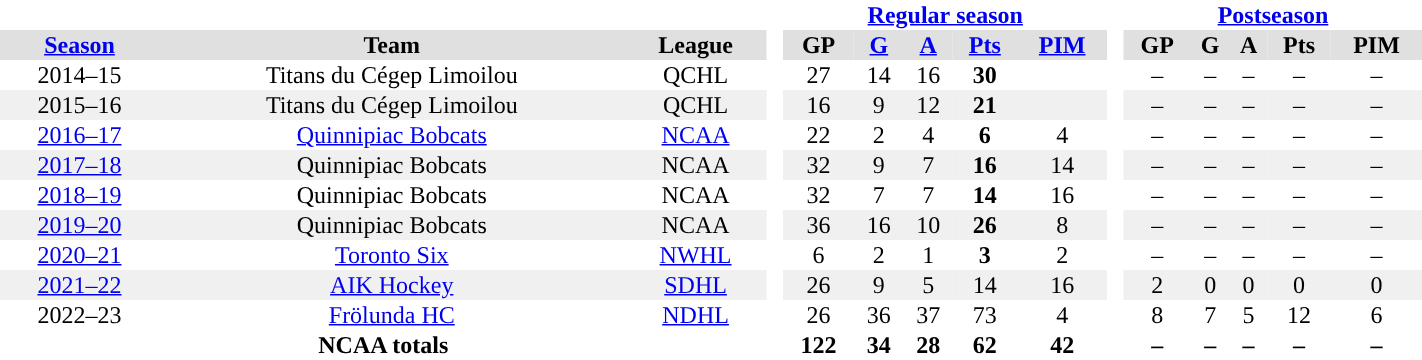<table border="0" cellpadding="1" cellspacing="0" width="75%" style="text-align:center">
<tr>
<th colspan="3" bgcolor="#ffffff"> </th>
<th rowspan="99" bgcolor="#ffffff"> </th>
<th colspan="5"><a href='#'>Regular season</a></th>
<th rowspan="99" bgcolor="#ffffff"> </th>
<th colspan="5"><a href='#'>Postseason</a></th>
</tr>
<tr bgcolor="#e0e0e0">
<th><a href='#'>Season</a></th>
<th>Team</th>
<th>League</th>
<th>GP</th>
<th><a href='#'>G</a></th>
<th><a href='#'>A</a></th>
<th><a href='#'>Pts</a></th>
<th><a href='#'>PIM</a></th>
<th>GP</th>
<th>G</th>
<th>A</th>
<th>Pts</th>
<th>PIM</th>
</tr>
<tr>
<td>2014–15</td>
<td>Titans du Cégep Limoilou</td>
<td>QCHL</td>
<td>27</td>
<td>14</td>
<td>16</td>
<td><strong>30</strong></td>
<td></td>
<td>–</td>
<td>–</td>
<td>–</td>
<td>–</td>
<td>–</td>
</tr>
<tr bgcolor="#f0f0f0">
<td>2015–16</td>
<td>Titans du Cégep Limoilou</td>
<td>QCHL</td>
<td>16</td>
<td>9</td>
<td>12</td>
<td><strong>21</strong></td>
<td></td>
<td>–</td>
<td>–</td>
<td>–</td>
<td>–</td>
<td>–</td>
</tr>
<tr>
<td><a href='#'>2016–17</a></td>
<td><a href='#'>Quinnipiac Bobcats</a></td>
<td><a href='#'>NCAA</a></td>
<td>22</td>
<td>2</td>
<td>4</td>
<td><strong>6</strong></td>
<td>4</td>
<td>–</td>
<td>–</td>
<td>–</td>
<td>–</td>
<td>–</td>
</tr>
<tr bgcolor="#f0f0f0">
<td><a href='#'>2017–18</a></td>
<td>Quinnipiac Bobcats</td>
<td>NCAA</td>
<td>32</td>
<td>9</td>
<td>7</td>
<td><strong>16</strong></td>
<td>14</td>
<td>–</td>
<td>–</td>
<td>–</td>
<td>–</td>
<td>–</td>
</tr>
<tr>
<td><a href='#'>2018–19</a></td>
<td>Quinnipiac Bobcats</td>
<td>NCAA</td>
<td>32</td>
<td>7</td>
<td>7</td>
<td><strong>14</strong></td>
<td>16</td>
<td>–</td>
<td>–</td>
<td>–</td>
<td>–</td>
<td>–</td>
</tr>
<tr bgcolor="#f0f0f0">
<td><a href='#'>2019–20</a></td>
<td>Quinnipiac Bobcats</td>
<td>NCAA</td>
<td>36</td>
<td>16</td>
<td>10</td>
<td><strong>26</strong></td>
<td>8</td>
<td>–</td>
<td>–</td>
<td>–</td>
<td>–</td>
<td>–</td>
</tr>
<tr>
<td><a href='#'>2020–21</a></td>
<td><a href='#'>Toronto Six</a></td>
<td><a href='#'>NWHL</a></td>
<td>6</td>
<td>2</td>
<td>1</td>
<td><strong>3</strong></td>
<td>2</td>
<td>–</td>
<td>–</td>
<td>–</td>
<td>–</td>
<td>–</td>
</tr>
<tr bgcolor="#f0f0f0">
<td><a href='#'>2021–22</a></td>
<td><a href='#'>AIK Hockey</a></td>
<td><a href='#'>SDHL</a></td>
<td>26</td>
<td>9</td>
<td>5</td>
<td>14</td>
<td>16</td>
<td>2</td>
<td>0</td>
<td>0</td>
<td>0</td>
<td>0</td>
</tr>
<tr>
<td>2022–23</td>
<td><a href='#'>Frölunda HC</a></td>
<td><a href='#'>NDHL</a></td>
<td>26</td>
<td>36</td>
<td>37</td>
<td>73</td>
<td>4</td>
<td>8</td>
<td>7</td>
<td>5</td>
<td>12</td>
<td>6</td>
</tr>
<tr>
<th colspan="3">NCAA totals</th>
<th>122</th>
<th>34</th>
<th>28</th>
<th>62</th>
<th>42</th>
<th>–</th>
<th>–</th>
<th>–</th>
<th>–</th>
<th>–</th>
</tr>
</table>
